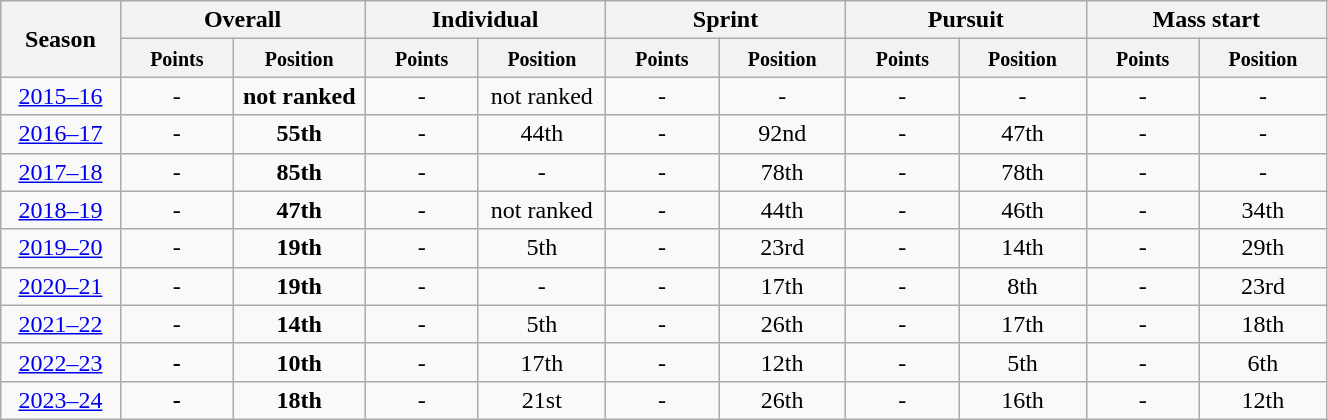<table class="wikitable" style="text-align:center;" width="70%">
<tr class="hintergrundfarbe5">
<th rowspan="2" style="width:4%;">Season</th>
<th colspan="2">Overall</th>
<th colspan="2">Individual</th>
<th colspan="2">Sprint</th>
<th colspan="2">Pursuit</th>
<th colspan="2">Mass start</th>
</tr>
<tr class="hintergrundfarbe5">
<th style="width:5%;"><small>Points</small></th>
<th style="width:5%;"><small>Position</small></th>
<th style="width:5%;"><small>Points</small></th>
<th style="width:5%;"><small>Position</small></th>
<th style="width:5%;"><small>Points</small></th>
<th style="width:5%;"><small>Position</small></th>
<th style="width:5%;"><small>Points</small></th>
<th style="width:5%;"><small>Position</small></th>
<th style="width:5%;"><small>Points</small></th>
<th style="width:5%;"><small>Position</small></th>
</tr>
<tr>
<td><a href='#'>2015–16</a></td>
<td>-</td>
<td><strong>not ranked</strong></td>
<td>-</td>
<td>not ranked</td>
<td>-</td>
<td>-</td>
<td>-</td>
<td>-</td>
<td>-</td>
<td>-</td>
</tr>
<tr>
<td><a href='#'>2016–17</a></td>
<td>-</td>
<td><strong>55th</strong></td>
<td>-</td>
<td>44th</td>
<td>-</td>
<td>92nd</td>
<td>-</td>
<td>47th</td>
<td>-</td>
<td>-</td>
</tr>
<tr>
<td><a href='#'>2017–18</a></td>
<td>-</td>
<td><strong>85th</strong></td>
<td>-</td>
<td>-</td>
<td>-</td>
<td>78th</td>
<td>-</td>
<td>78th</td>
<td>-</td>
<td>-</td>
</tr>
<tr>
<td><a href='#'>2018–19</a></td>
<td>-</td>
<td><strong>47th</strong></td>
<td>-</td>
<td>not ranked</td>
<td>-</td>
<td>44th</td>
<td>-</td>
<td>46th</td>
<td>-</td>
<td>34th</td>
</tr>
<tr>
<td><a href='#'>2019–20</a></td>
<td>-</td>
<td><strong>19th</strong></td>
<td>-</td>
<td>5th</td>
<td>-</td>
<td>23rd</td>
<td>-</td>
<td>14th</td>
<td>-</td>
<td>29th</td>
</tr>
<tr>
<td><a href='#'>2020–21</a></td>
<td>-</td>
<td><strong>19th</strong></td>
<td>-</td>
<td>-</td>
<td>-</td>
<td>17th</td>
<td>-</td>
<td>8th</td>
<td>-</td>
<td>23rd</td>
</tr>
<tr>
<td><a href='#'>2021–22</a></td>
<td>-</td>
<td><strong>14th</strong></td>
<td>-</td>
<td>5th</td>
<td>-</td>
<td>26th</td>
<td>-</td>
<td>17th</td>
<td>-</td>
<td>18th</td>
</tr>
<tr>
<td><a href='#'>2022–23</a></td>
<td><strong>-</strong></td>
<td><strong>10th</strong></td>
<td>-</td>
<td>17th</td>
<td>-</td>
<td>12th</td>
<td>-</td>
<td>5th</td>
<td>-</td>
<td>6th</td>
</tr>
<tr>
<td><a href='#'>2023–24</a></td>
<td><strong>-</strong></td>
<td><strong>18th</strong></td>
<td>-</td>
<td>21st</td>
<td>-</td>
<td>26th</td>
<td>-</td>
<td>16th</td>
<td>-</td>
<td>12th</td>
</tr>
</table>
